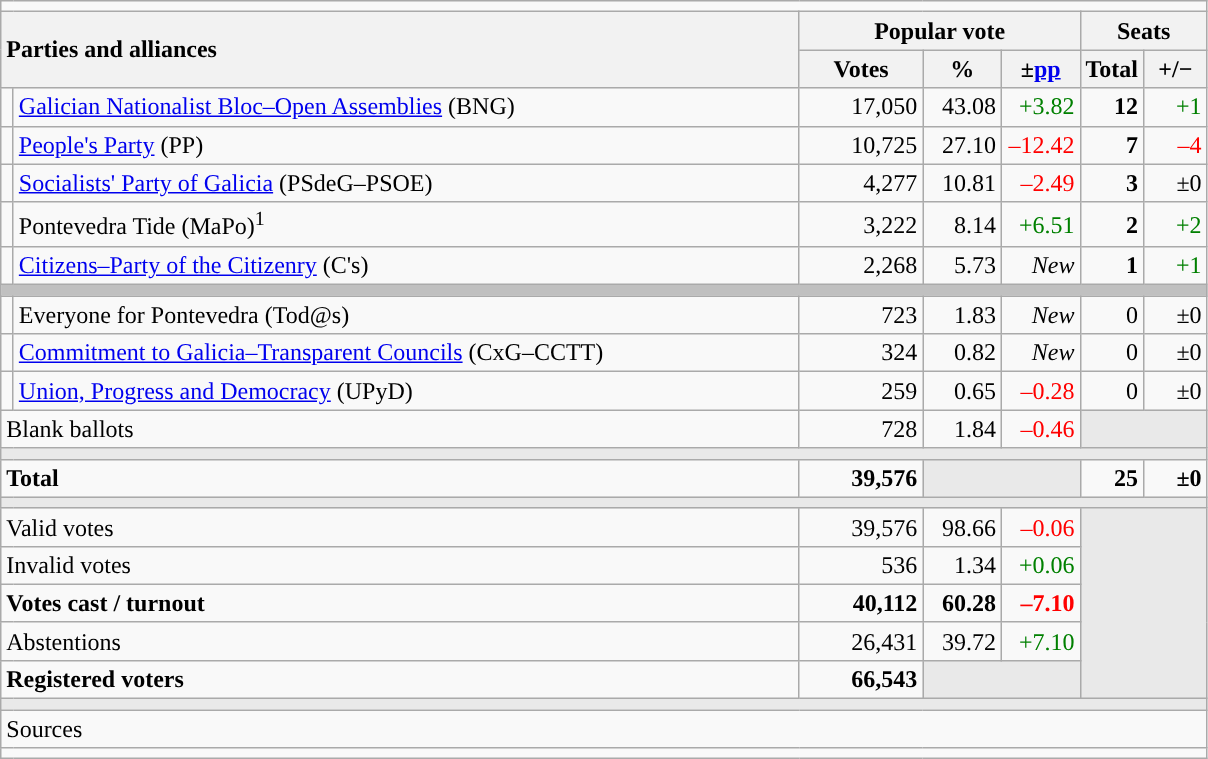<table class="wikitable" style="text-align:right;">
<tr>
<td colspan="7"></td>
</tr>
<tr>
<th style="text-align:left;" rowspan="2" colspan="2" width="525">Parties and alliances</th>
<th colspan="3">Popular vote</th>
<th colspan="2">Seats</th>
</tr>
<tr>
<th width="75">Votes</th>
<th width="45">%</th>
<th width="45">±<a href='#'>pp</a></th>
<th width="35">Total</th>
<th width="35">+/−</th>
</tr>
<tr>
<td width="1" style="color:inherit;background:"></td>
<td align="left"><a href='#'>Galician Nationalist Bloc–Open Assemblies</a> (BNG)</td>
<td>17,050</td>
<td>43.08</td>
<td style="color:green;">+3.82</td>
<td><strong>12</strong></td>
<td style="color:green;">+1</td>
</tr>
<tr>
<td style="color:inherit;background:"></td>
<td align="left"><a href='#'>People's Party</a> (PP)</td>
<td>10,725</td>
<td>27.10</td>
<td style="color:red;">–12.42</td>
<td><strong>7</strong></td>
<td style="color:red;">–4</td>
</tr>
<tr>
<td style="color:inherit;background:"></td>
<td align="left"><a href='#'>Socialists' Party of Galicia</a> (PSdeG–PSOE)</td>
<td>4,277</td>
<td>10.81</td>
<td style="color:red;">–2.49</td>
<td><strong>3</strong></td>
<td>±0</td>
</tr>
<tr>
<td style="color:inherit;background:"></td>
<td align="left">Pontevedra Tide (MaPo)<sup>1</sup></td>
<td>3,222</td>
<td>8.14</td>
<td style="color:green;">+6.51</td>
<td><strong>2</strong></td>
<td style="color:green;">+2</td>
</tr>
<tr>
<td style="color:inherit;background:"></td>
<td align="left"><a href='#'>Citizens–Party of the Citizenry</a> (C's)</td>
<td>2,268</td>
<td>5.73</td>
<td><em>New</em></td>
<td><strong>1</strong></td>
<td style="color:green;">+1</td>
</tr>
<tr>
<td colspan="7" bgcolor="#C0C0C0"></td>
</tr>
<tr>
<td style="color:inherit;background:"></td>
<td align="left">Everyone for Pontevedra (Tod@s)</td>
<td>723</td>
<td>1.83</td>
<td><em>New</em></td>
<td>0</td>
<td>±0</td>
</tr>
<tr>
<td style="color:inherit;background:"></td>
<td align="left"><a href='#'>Commitment to Galicia–Transparent Councils</a> (CxG–CCTT)</td>
<td>324</td>
<td>0.82</td>
<td><em>New</em></td>
<td>0</td>
<td>±0</td>
</tr>
<tr>
<td style="color:inherit;background:"></td>
<td align="left"><a href='#'>Union, Progress and Democracy</a> (UPyD)</td>
<td>259</td>
<td>0.65</td>
<td style="color:red;">–0.28</td>
<td>0</td>
<td>±0</td>
</tr>
<tr>
<td align="left" colspan="2">Blank ballots</td>
<td>728</td>
<td>1.84</td>
<td style="color:red;">–0.46</td>
<td bgcolor="#E9E9E9" colspan="2"></td>
</tr>
<tr>
<td colspan="7" bgcolor="#E9E9E9"></td>
</tr>
<tr style="font-weight:bold;">
<td align="left" colspan="2">Total</td>
<td>39,576</td>
<td bgcolor="#E9E9E9" colspan="2"></td>
<td>25</td>
<td>±0</td>
</tr>
<tr>
<td colspan="7" bgcolor="#E9E9E9"></td>
</tr>
<tr>
<td align="left" colspan="2">Valid votes</td>
<td>39,576</td>
<td>98.66</td>
<td style="color:red;">–0.06</td>
<td bgcolor="#E9E9E9" colspan="2" rowspan="5"></td>
</tr>
<tr>
<td align="left" colspan="2">Invalid votes</td>
<td>536</td>
<td>1.34</td>
<td style="color:green;">+0.06</td>
</tr>
<tr style="font-weight:bold;">
<td align="left" colspan="2">Votes cast / turnout</td>
<td>40,112</td>
<td>60.28</td>
<td style="color:red;">–7.10</td>
</tr>
<tr>
<td align="left" colspan="2">Abstentions</td>
<td>26,431</td>
<td>39.72</td>
<td style="color:green;">+7.10</td>
</tr>
<tr style="font-weight:bold;">
<td align="left" colspan="2">Registered voters</td>
<td>66,543</td>
<td bgcolor="#E9E9E9" colspan="2"></td>
</tr>
<tr>
<td colspan="7" bgcolor="#E9E9E9"></td>
</tr>
<tr>
<td align="left" colspan="7">Sources</td>
</tr>
<tr>
<td colspan="7" style="text-align:left; max-width:790px;"></td>
</tr>
</table>
